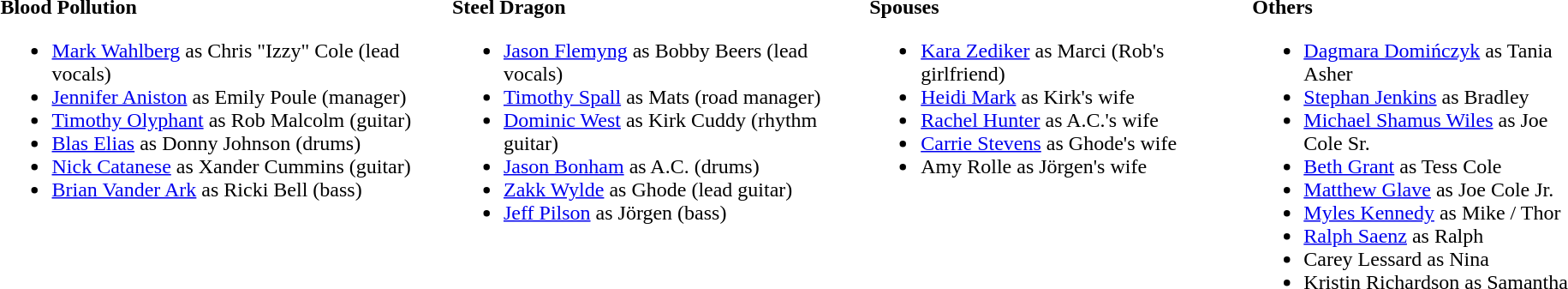<table class="toccolours" style="border-collapse: collapse;">
<tr>
<td valign="top"><br><strong>Blood Pollution</strong><ul><li><a href='#'>Mark Wahlberg</a> as Chris "Izzy" Cole (lead vocals)</li><li><a href='#'>Jennifer Aniston</a> as Emily Poule (manager)</li><li><a href='#'>Timothy Olyphant</a> as Rob Malcolm (guitar)</li><li><a href='#'>Blas Elias</a> as Donny Johnson (drums)</li><li><a href='#'>Nick Catanese</a> as Xander Cummins (guitar)</li><li><a href='#'>Brian Vander Ark</a> as Ricki Bell (bass)</li></ul></td>
<td width="20"> </td>
<td valign="top"><br><strong>Steel Dragon</strong><ul><li><a href='#'>Jason Flemyng</a> as Bobby Beers (lead vocals)</li><li><a href='#'>Timothy Spall</a> as Mats (road manager)</li><li><a href='#'>Dominic West</a> as Kirk Cuddy (rhythm guitar)</li><li><a href='#'>Jason Bonham</a> as A.C. (drums)</li><li><a href='#'>Zakk Wylde</a> as Ghode (lead guitar)</li><li><a href='#'>Jeff Pilson</a> as Jörgen (bass)</li></ul></td>
<td width="20"> </td>
<td valign="top"><br><strong>Spouses</strong><ul><li><a href='#'>Kara Zediker</a> as Marci (Rob's girlfriend)</li><li><a href='#'>Heidi Mark</a> as Kirk's wife</li><li><a href='#'>Rachel Hunter</a> as A.C.'s wife</li><li><a href='#'>Carrie Stevens</a> as Ghode's wife</li><li>Amy Rolle as Jörgen's wife</li></ul></td>
<td width="20"> </td>
<td valign="top"><br><strong>Others</strong><ul><li><a href='#'>Dagmara Domińczyk</a> as Tania Asher</li><li><a href='#'>Stephan Jenkins</a> as Bradley</li><li><a href='#'>Michael Shamus Wiles</a> as Joe Cole Sr.</li><li><a href='#'>Beth Grant</a> as Tess Cole</li><li><a href='#'>Matthew Glave</a> as Joe Cole Jr.</li><li><a href='#'>Myles Kennedy</a> as Mike / Thor</li><li><a href='#'>Ralph Saenz</a> as Ralph</li><li>Carey Lessard as Nina</li><li>Kristin Richardson as Samantha</li></ul></td>
<td width="20"> </td>
<td valign="top"></td>
</tr>
</table>
